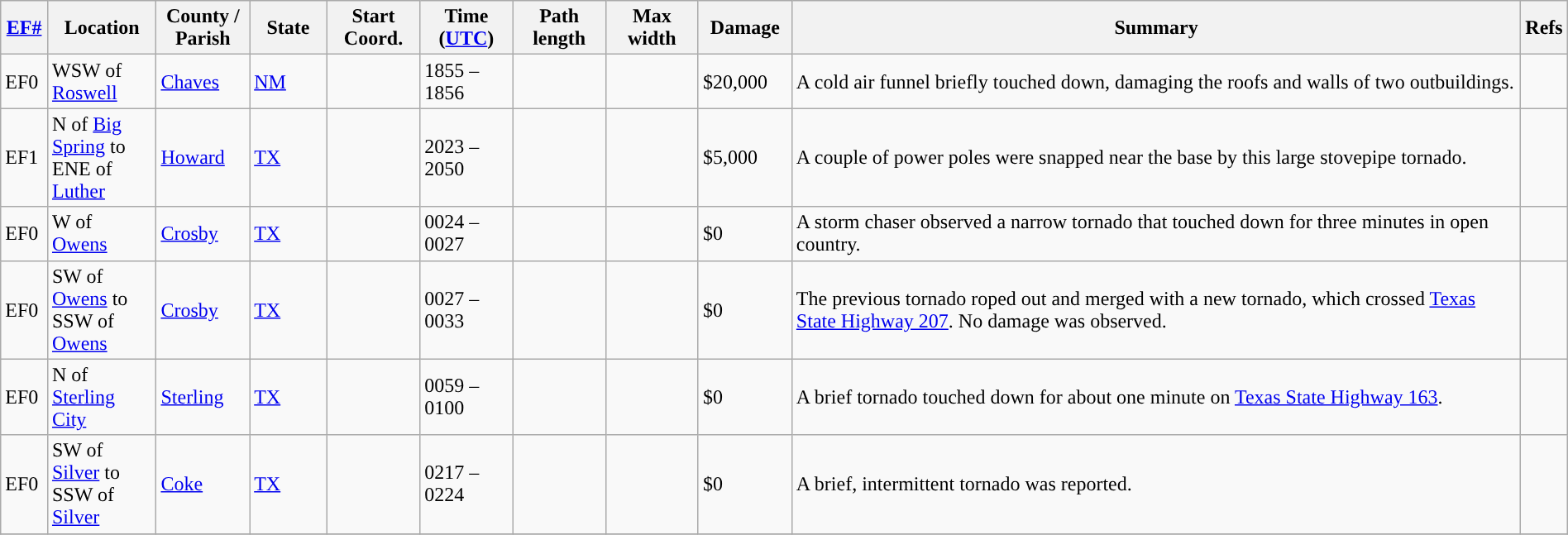<table class="wikitable sortable" style="width:100%;">
<tr>
<th scope="col" width="3%" align="center"><a href='#'>EF#</a></th>
<th scope="col" width="7%" align="center" class="unsortable">Location</th>
<th scope="col" width="6%" align="center" class="unsortable">County / Parish</th>
<th scope="col" width="5%" align="center">State</th>
<th scope="col" width="6%" align="center">Start Coord.</th>
<th scope="col" width="6%" align="center">Time (<a href='#'>UTC</a>)</th>
<th scope="col" width="6%" align="center">Path length</th>
<th scope="col" width="6%" align="center">Max width</th>
<th scope="col" width="6%" align="center">Damage</th>
<th scope="col" width="48%" class="unsortable" align="center">Summary</th>
<th scope="col" width="48%" class="unsortable" align="center">Refs</th>
</tr>
<tr>
<td>EF0</td>
<td>WSW of <a href='#'>Roswell</a></td>
<td><a href='#'>Chaves</a></td>
<td><a href='#'>NM</a></td>
<td></td>
<td>1855 – 1856</td>
<td></td>
<td></td>
<td>$20,000</td>
<td>A cold air funnel briefly touched down, damaging the roofs and walls of two outbuildings.</td>
<td></td>
</tr>
<tr>
<td>EF1</td>
<td>N of <a href='#'>Big Spring</a> to ENE of <a href='#'>Luther</a></td>
<td><a href='#'>Howard</a></td>
<td><a href='#'>TX</a></td>
<td></td>
<td>2023 – 2050</td>
<td></td>
<td></td>
<td>$5,000</td>
<td>A couple of power poles were snapped near the base by this large stovepipe tornado.</td>
<td></td>
</tr>
<tr>
<td>EF0</td>
<td>W of <a href='#'>Owens</a></td>
<td><a href='#'>Crosby</a></td>
<td><a href='#'>TX</a></td>
<td></td>
<td>0024 – 0027</td>
<td></td>
<td></td>
<td>$0</td>
<td>A storm chaser observed a narrow tornado that touched down for three minutes in open country.</td>
<td></td>
</tr>
<tr>
<td>EF0</td>
<td>SW of <a href='#'>Owens</a> to SSW of <a href='#'>Owens</a></td>
<td><a href='#'>Crosby</a></td>
<td><a href='#'>TX</a></td>
<td></td>
<td>0027 – 0033</td>
<td></td>
<td></td>
<td>$0</td>
<td>The previous tornado roped out and merged with a new tornado, which crossed <a href='#'>Texas State Highway 207</a>. No damage was observed.</td>
<td></td>
</tr>
<tr>
<td>EF0</td>
<td>N of <a href='#'>Sterling City</a></td>
<td><a href='#'>Sterling</a></td>
<td><a href='#'>TX</a></td>
<td></td>
<td>0059 – 0100</td>
<td></td>
<td></td>
<td>$0</td>
<td>A brief tornado touched down for about one minute on <a href='#'>Texas State Highway 163</a>.</td>
<td></td>
</tr>
<tr>
<td>EF0</td>
<td>SW of <a href='#'>Silver</a> to SSW of <a href='#'>Silver</a></td>
<td><a href='#'>Coke</a></td>
<td><a href='#'>TX</a></td>
<td></td>
<td>0217 – 0224</td>
<td></td>
<td></td>
<td>$0</td>
<td>A brief, intermittent tornado was reported.</td>
<td></td>
</tr>
<tr>
</tr>
</table>
